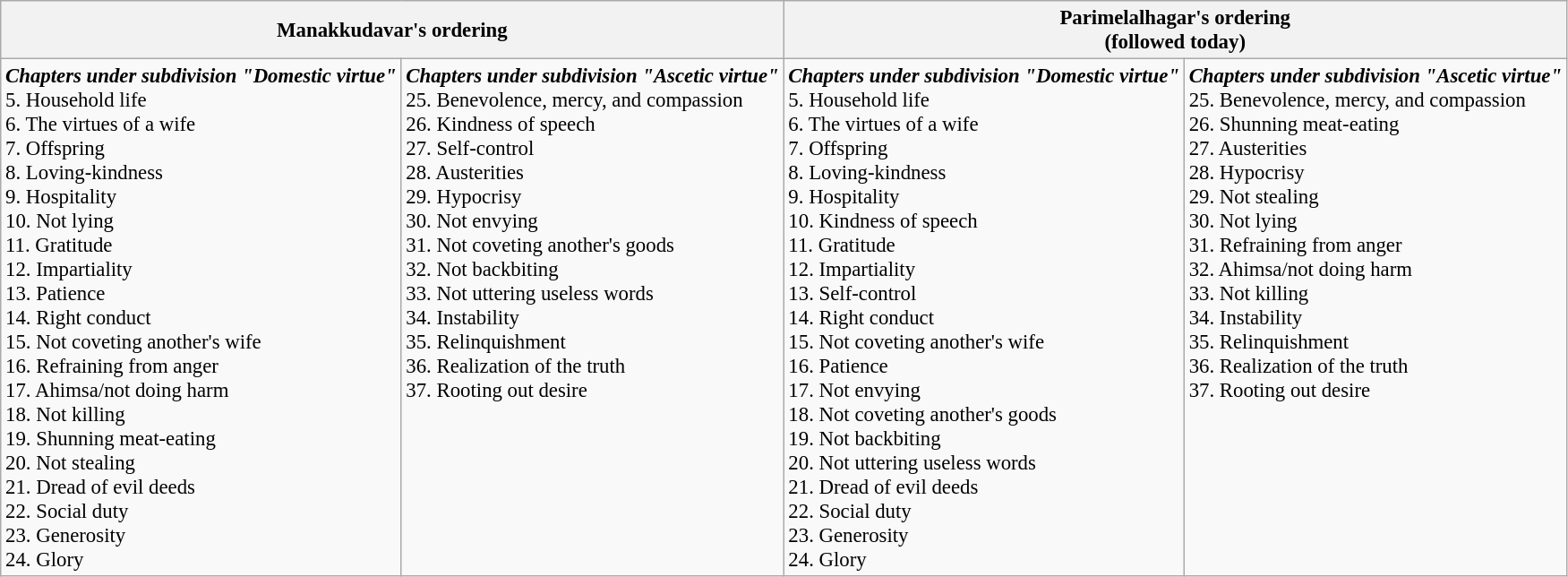<table class="wikitable"  style="font-size: 95%">
<tr>
<th colspan="2">Manakkudavar's ordering</th>
<th colspan="2">Parimelalhagar's ordering<br>(followed today)</th>
</tr>
<tr style="vertical-align: top;">
<td><strong><em>Chapters under subdivision "Domestic virtue"</em></strong><br>5. Household life<br>6. The virtues of a wife<br>7. Offspring<br>8. Loving-kindness<br>9. Hospitality<br>10. Not lying<br>11. Gratitude<br>12. Impartiality<br>13. Patience<br>14. Right conduct<br>15. Not coveting another's wife<br>16. Refraining from anger<br>17. Ahimsa/not doing harm<br>18. Not killing<br>19. Shunning meat-eating<br>20. Not stealing<br>21. Dread of evil deeds<br>22. Social duty<br>23. Generosity<br>24. Glory</td>
<td><strong><em>Chapters under subdivision "Ascetic virtue"</em></strong><br>25. Benevolence, mercy, and compassion<br>26. Kindness of speech<br>27. Self-control<br>28. Austerities<br>29. Hypocrisy<br>30. Not envying<br>31. Not coveting another's goods<br>32. Not backbiting<br>33. Not uttering useless words<br>34. Instability<br>35. Relinquishment<br>36. Realization of the truth<br>37. Rooting out desire</td>
<td><strong><em>Chapters under subdivision "Domestic virtue"</em></strong><br>5. Household life<br>6. The virtues of a wife<br>7. Offspring<br>8. Loving-kindness<br>9. Hospitality<br>10. Kindness of speech<br>11. Gratitude<br>12. Impartiality<br>13. Self-control<br>14. Right conduct<br>15. Not coveting another's wife<br>16. Patience<br>17. Not envying<br>18. Not coveting another's goods<br>19. Not backbiting<br>20. Not uttering useless words<br>21. Dread of evil deeds<br>22. Social duty<br>23. Generosity<br>24. Glory</td>
<td><strong><em>Chapters under subdivision "Ascetic virtue"</em></strong><br>25. Benevolence, mercy, and compassion<br>26. Shunning meat-eating<br>27. Austerities<br>28. Hypocrisy<br>29. Not stealing<br>30. Not lying<br>31. Refraining from anger<br>32. Ahimsa/not doing harm<br>33. Not killing<br>34. Instability<br>35. Relinquishment<br>36. Realization of the truth<br>37. Rooting out desire</td>
</tr>
</table>
